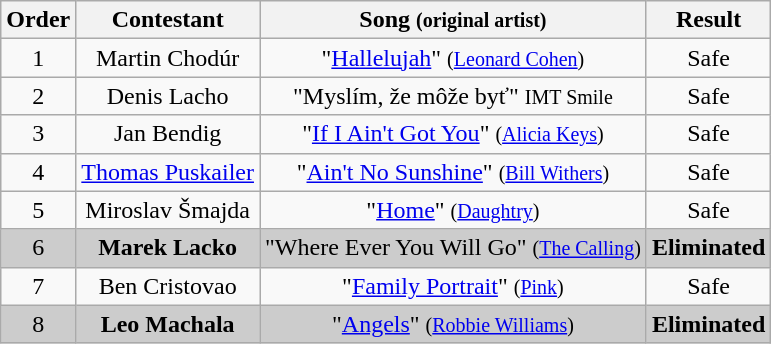<table class="wikitable plainrowheaders" style="text-align:center;">
<tr>
<th scope="col">Order</th>
<th scope="col">Contestant</th>
<th scope="col">Song <small>(original artist)</small></th>
<th scope="col">Result</th>
</tr>
<tr>
<td>1</td>
<td>Martin Chodúr</td>
<td>"<a href='#'>Hallelujah</a>" <small>(<a href='#'>Leonard Cohen</a>)</small></td>
<td>Safe</td>
</tr>
<tr>
<td>2</td>
<td>Denis Lacho</td>
<td>"Myslím, že môže byť" <small>IMT Smile</small></td>
<td>Safe</td>
</tr>
<tr>
<td>3</td>
<td>Jan Bendig</td>
<td>"<a href='#'>If I Ain't Got You</a>" <small>(<a href='#'>Alicia Keys</a>)</small></td>
<td>Safe</td>
</tr>
<tr>
<td>4</td>
<td><a href='#'>Thomas Puskailer</a></td>
<td>"<a href='#'>Ain't No Sunshine</a>" <small>(<a href='#'>Bill Withers</a>)</small></td>
<td>Safe</td>
</tr>
<tr>
<td>5</td>
<td>Miroslav Šmajda</td>
<td>"<a href='#'>Home</a>" <small>(<a href='#'>Daughtry</a>)</small></td>
<td>Safe</td>
</tr>
<tr style="background:#ccc;">
<td>6</td>
<td><strong>Marek Lacko</strong></td>
<td>"Where Ever You Will Go" <small>(<a href='#'>The Calling</a>)</small></td>
<td><strong>Eliminated</strong></td>
</tr>
<tr>
<td>7</td>
<td>Ben Cristovao</td>
<td>"<a href='#'>Family Portrait</a>" <small>(<a href='#'>Pink</a>)</small></td>
<td>Safe</td>
</tr>
<tr style="background:#ccc;">
<td>8</td>
<td><strong>Leo Machala</strong></td>
<td>"<a href='#'>Angels</a>" <small>(<a href='#'>Robbie Williams</a>)</small></td>
<td><strong>Eliminated</strong></td>
</tr>
</table>
